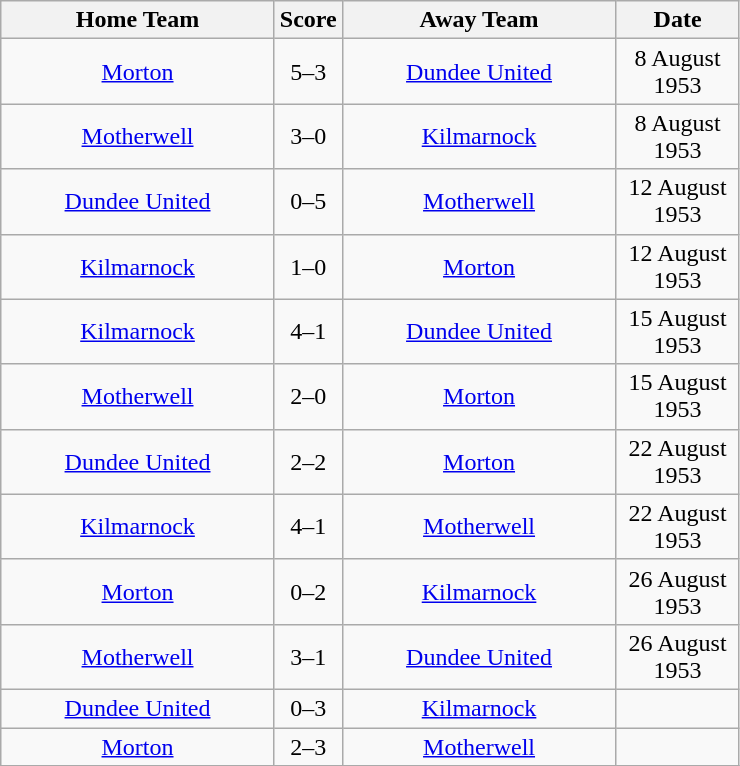<table class="wikitable" style="text-align:center;">
<tr>
<th width=175>Home Team</th>
<th width=20>Score</th>
<th width=175>Away Team</th>
<th width= 75>Date</th>
</tr>
<tr>
<td><a href='#'>Morton</a></td>
<td>5–3</td>
<td><a href='#'>Dundee United</a></td>
<td>8 August 1953</td>
</tr>
<tr>
<td><a href='#'>Motherwell</a></td>
<td>3–0</td>
<td><a href='#'>Kilmarnock</a></td>
<td>8 August 1953</td>
</tr>
<tr>
<td><a href='#'>Dundee United</a></td>
<td>0–5</td>
<td><a href='#'>Motherwell</a></td>
<td>12 August 1953</td>
</tr>
<tr>
<td><a href='#'>Kilmarnock</a></td>
<td>1–0</td>
<td><a href='#'>Morton</a></td>
<td>12 August 1953</td>
</tr>
<tr>
<td><a href='#'>Kilmarnock</a></td>
<td>4–1</td>
<td><a href='#'>Dundee United</a></td>
<td>15 August 1953</td>
</tr>
<tr>
<td><a href='#'>Motherwell</a></td>
<td>2–0</td>
<td><a href='#'>Morton</a></td>
<td>15 August 1953</td>
</tr>
<tr>
<td><a href='#'>Dundee United</a></td>
<td>2–2</td>
<td><a href='#'>Morton</a></td>
<td>22 August 1953</td>
</tr>
<tr>
<td><a href='#'>Kilmarnock</a></td>
<td>4–1</td>
<td><a href='#'>Motherwell</a></td>
<td>22 August 1953</td>
</tr>
<tr>
<td><a href='#'>Morton</a></td>
<td>0–2</td>
<td><a href='#'>Kilmarnock</a></td>
<td>26 August 1953</td>
</tr>
<tr>
<td><a href='#'>Motherwell</a></td>
<td>3–1</td>
<td><a href='#'>Dundee United</a></td>
<td>26 August 1953</td>
</tr>
<tr>
<td><a href='#'>Dundee United</a></td>
<td>0–3</td>
<td><a href='#'>Kilmarnock</a></td>
<td></td>
</tr>
<tr>
<td><a href='#'>Morton</a></td>
<td>2–3</td>
<td><a href='#'>Motherwell</a></td>
<td></td>
</tr>
<tr>
</tr>
</table>
